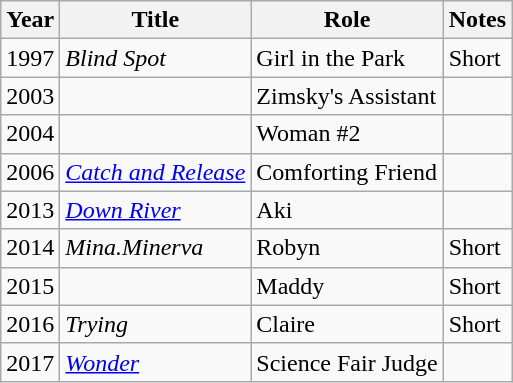<table class="wikitable sortable">
<tr>
<th>Year</th>
<th>Title</th>
<th>Role</th>
<th class="unsortable">Notes</th>
</tr>
<tr>
<td>1997</td>
<td><em>Blind Spot</em></td>
<td>Girl in the Park</td>
<td>Short</td>
</tr>
<tr>
<td>2003</td>
<td><em></em></td>
<td>Zimsky's Assistant</td>
<td></td>
</tr>
<tr>
<td>2004</td>
<td><em></em></td>
<td>Woman #2</td>
<td></td>
</tr>
<tr>
<td>2006</td>
<td><em><a href='#'>Catch and Release</a></em></td>
<td>Comforting Friend</td>
<td></td>
</tr>
<tr>
<td>2013</td>
<td><em><a href='#'>Down River</a></em></td>
<td>Aki</td>
<td></td>
</tr>
<tr>
<td>2014</td>
<td><em>Mina.Minerva</em></td>
<td>Robyn</td>
<td>Short</td>
</tr>
<tr>
<td>2015</td>
<td><em></em></td>
<td>Maddy</td>
<td>Short</td>
</tr>
<tr>
<td>2016</td>
<td><em>Trying</em></td>
<td>Claire</td>
<td>Short</td>
</tr>
<tr>
<td>2017</td>
<td><em><a href='#'>Wonder</a></em></td>
<td>Science Fair Judge</td>
<td></td>
</tr>
</table>
